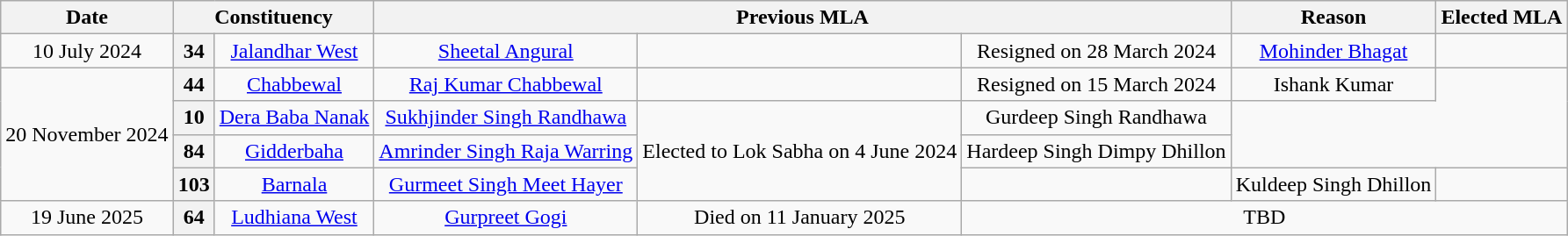<table class="wikitable sortable" style="text-align:center;">
<tr>
<th>Date</th>
<th colspan="2">Constituency</th>
<th colspan="3">Previous MLA</th>
<th>Reason</th>
<th colspan="3">Elected MLA</th>
</tr>
<tr>
<td>10 July 2024</td>
<th>34</th>
<td><a href='#'>Jalandhar West</a></td>
<td><a href='#'>Sheetal Angural</a></td>
<td></td>
<td>Resigned on 28 March 2024</td>
<td><a href='#'>Mohinder Bhagat</a></td>
<td></td>
</tr>
<tr>
<td rowspan="4">20 November 2024</td>
<th>44</th>
<td><a href='#'>Chabbewal</a></td>
<td><a href='#'>Raj Kumar Chabbewal</a></td>
<td></td>
<td>Resigned on 15 March 2024</td>
<td>Ishank Kumar</td>
</tr>
<tr>
<th>10</th>
<td><a href='#'>Dera Baba Nanak</a></td>
<td><a href='#'>Sukhjinder Singh Randhawa</a></td>
<td rowspan=3>Elected to Lok Sabha on 4 June 2024</td>
<td>Gurdeep Singh Randhawa</td>
</tr>
<tr>
<th>84</th>
<td><a href='#'>Gidderbaha</a></td>
<td><a href='#'>Amrinder Singh Raja Warring</a></td>
<td>Hardeep Singh Dimpy Dhillon</td>
</tr>
<tr>
<th>103</th>
<td><a href='#'>Barnala</a></td>
<td><a href='#'>Gurmeet Singh Meet Hayer</a></td>
<td></td>
<td>Kuldeep Singh Dhillon</td>
<td></td>
</tr>
<tr>
<td>19 June 2025</td>
<th>64</th>
<td><a href='#'>Ludhiana West</a></td>
<td><a href='#'>Gurpreet Gogi</a></td>
<td>Died on 11 January 2025</td>
<td colspan=3>TBD</td>
</tr>
</table>
